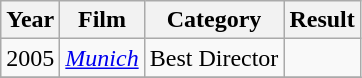<table class="wikitable">
<tr>
<th>Year</th>
<th>Film</th>
<th>Category</th>
<th>Result</th>
</tr>
<tr>
<td style="text-align:center;">2005</td>
<td style="text-align:center;"><a href='#'><em>Munich</em></a></td>
<td style="text-align:center;">Best Director</td>
<td></td>
</tr>
<tr>
</tr>
</table>
